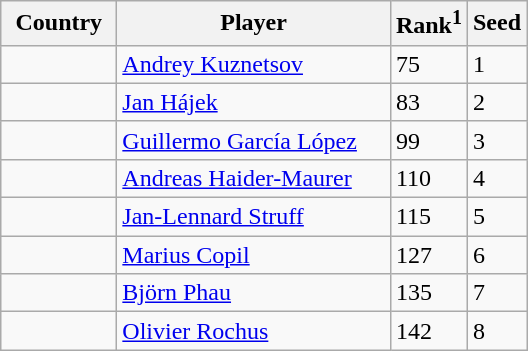<table class="sortable wikitable">
<tr>
<th width="70">Country</th>
<th width="175">Player</th>
<th>Rank<sup>1</sup></th>
<th>Seed</th>
</tr>
<tr>
<td></td>
<td><a href='#'>Andrey Kuznetsov</a></td>
<td>75</td>
<td>1</td>
</tr>
<tr>
<td></td>
<td><a href='#'>Jan Hájek</a></td>
<td>83</td>
<td>2</td>
</tr>
<tr>
<td></td>
<td><a href='#'>Guillermo García López</a></td>
<td>99</td>
<td>3</td>
</tr>
<tr>
<td></td>
<td><a href='#'>Andreas Haider-Maurer</a></td>
<td>110</td>
<td>4</td>
</tr>
<tr>
<td></td>
<td><a href='#'>Jan-Lennard Struff</a></td>
<td>115</td>
<td>5</td>
</tr>
<tr>
<td></td>
<td><a href='#'>Marius Copil</a></td>
<td>127</td>
<td>6</td>
</tr>
<tr>
<td></td>
<td><a href='#'>Björn Phau</a></td>
<td>135</td>
<td>7</td>
</tr>
<tr>
<td></td>
<td><a href='#'>Olivier Rochus</a></td>
<td>142</td>
<td>8</td>
</tr>
</table>
